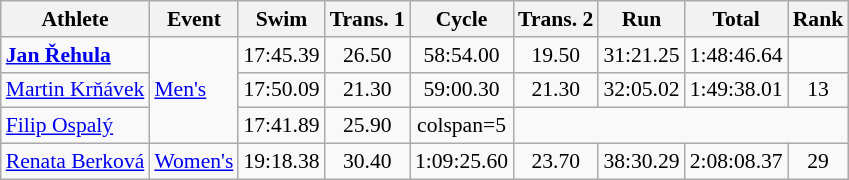<table class=wikitable style=font-size:90%;text-align:center>
<tr>
<th>Athlete</th>
<th>Event</th>
<th>Swim</th>
<th>Trans. 1</th>
<th>Cycle</th>
<th>Trans. 2</th>
<th>Run</th>
<th>Total</th>
<th>Rank</th>
</tr>
<tr>
<td align=left><strong><a href='#'>Jan Řehula</a></strong></td>
<td align=left rowspan=3><a href='#'>Men's</a></td>
<td>17:45.39</td>
<td>26.50</td>
<td>58:54.00</td>
<td>19.50</td>
<td>31:21.25</td>
<td>1:48:46.64</td>
<td></td>
</tr>
<tr>
<td align=left><a href='#'>Martin Krňávek</a></td>
<td>17:50.09</td>
<td>21.30</td>
<td>59:00.30</td>
<td>21.30</td>
<td>32:05.02</td>
<td>1:49:38.01</td>
<td>13</td>
</tr>
<tr>
<td align=left><a href='#'>Filip Ospalý</a></td>
<td>17:41.89</td>
<td>25.90</td>
<td>colspan=5 </td>
</tr>
<tr>
<td align=left><a href='#'>Renata Berková</a></td>
<td align=left><a href='#'>Women's</a></td>
<td>19:18.38</td>
<td>30.40</td>
<td>1:09:25.60</td>
<td>23.70</td>
<td>38:30.29</td>
<td>2:08:08.37</td>
<td>29</td>
</tr>
</table>
